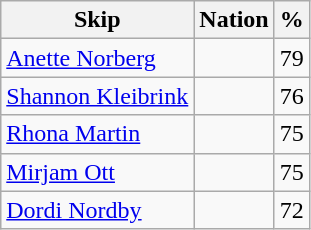<table class="wikitable">
<tr>
<th>Skip</th>
<th>Nation</th>
<th>%</th>
</tr>
<tr>
<td><a href='#'>Anette Norberg</a></td>
<td></td>
<td>79</td>
</tr>
<tr>
<td><a href='#'>Shannon Kleibrink</a></td>
<td></td>
<td>76</td>
</tr>
<tr>
<td><a href='#'>Rhona Martin</a></td>
<td></td>
<td>75</td>
</tr>
<tr>
<td><a href='#'>Mirjam Ott</a></td>
<td></td>
<td>75</td>
</tr>
<tr>
<td><a href='#'>Dordi Nordby</a></td>
<td></td>
<td>72</td>
</tr>
</table>
